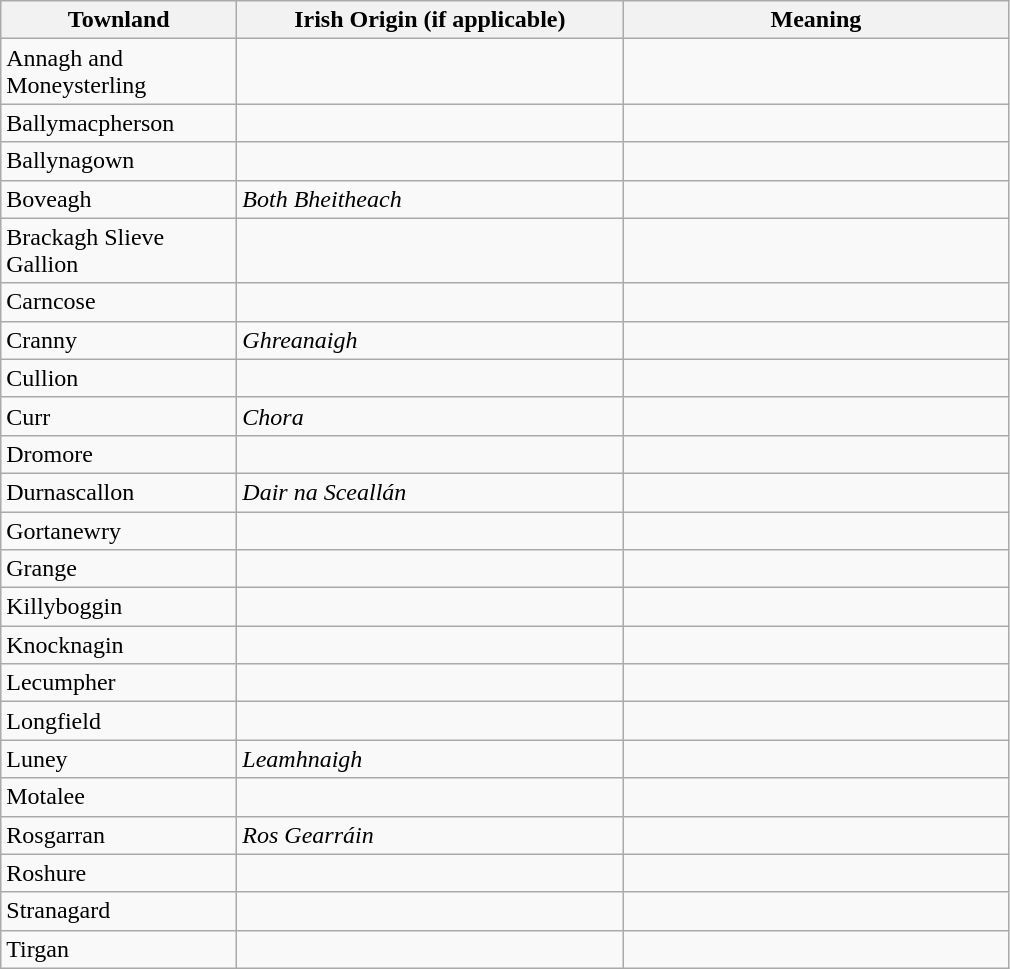<table class="wikitable" style="border:1px solid darkgray;">
<tr>
<th width="150">Townland</th>
<th width="250">Irish Origin (if applicable)</th>
<th width="250">Meaning</th>
</tr>
<tr>
<td>Annagh and Moneysterling</td>
<td></td>
<td></td>
</tr>
<tr>
<td>Ballymacpherson</td>
<td></td>
<td></td>
</tr>
<tr>
<td>Ballynagown</td>
<td></td>
<td></td>
</tr>
<tr>
<td>Boveagh</td>
<td><em>Both Bheitheach</em></td>
<td></td>
</tr>
<tr>
<td>Brackagh Slieve Gallion</td>
<td></td>
<td></td>
</tr>
<tr>
<td>Carncose</td>
<td></td>
<td></td>
</tr>
<tr>
<td>Cranny</td>
<td><em>Ghreanaigh</em></td>
<td></td>
</tr>
<tr>
<td>Cullion</td>
<td></td>
<td></td>
</tr>
<tr>
<td>Curr</td>
<td><em>Chora</em></td>
<td></td>
</tr>
<tr>
<td>Dromore</td>
<td></td>
<td></td>
</tr>
<tr>
<td>Durnascallon</td>
<td><em>Dair na Sceallán</em></td>
<td></td>
</tr>
<tr>
<td>Gortanewry</td>
<td></td>
<td></td>
</tr>
<tr>
<td>Grange</td>
<td></td>
<td></td>
</tr>
<tr>
<td>Killyboggin</td>
<td></td>
<td></td>
</tr>
<tr>
<td>Knocknagin</td>
<td></td>
<td></td>
</tr>
<tr>
<td>Lecumpher</td>
<td></td>
<td></td>
</tr>
<tr>
<td>Longfield</td>
<td></td>
<td></td>
</tr>
<tr>
<td>Luney</td>
<td><em>Leamhnaigh</em></td>
<td></td>
</tr>
<tr>
<td>Motalee</td>
<td></td>
<td></td>
</tr>
<tr>
<td>Rosgarran</td>
<td><em>Ros Gearráin</em></td>
<td></td>
</tr>
<tr>
<td>Roshure</td>
<td></td>
<td></td>
</tr>
<tr>
<td>Stranagard</td>
<td></td>
<td></td>
</tr>
<tr>
<td>Tirgan</td>
<td></td>
<td></td>
</tr>
</table>
